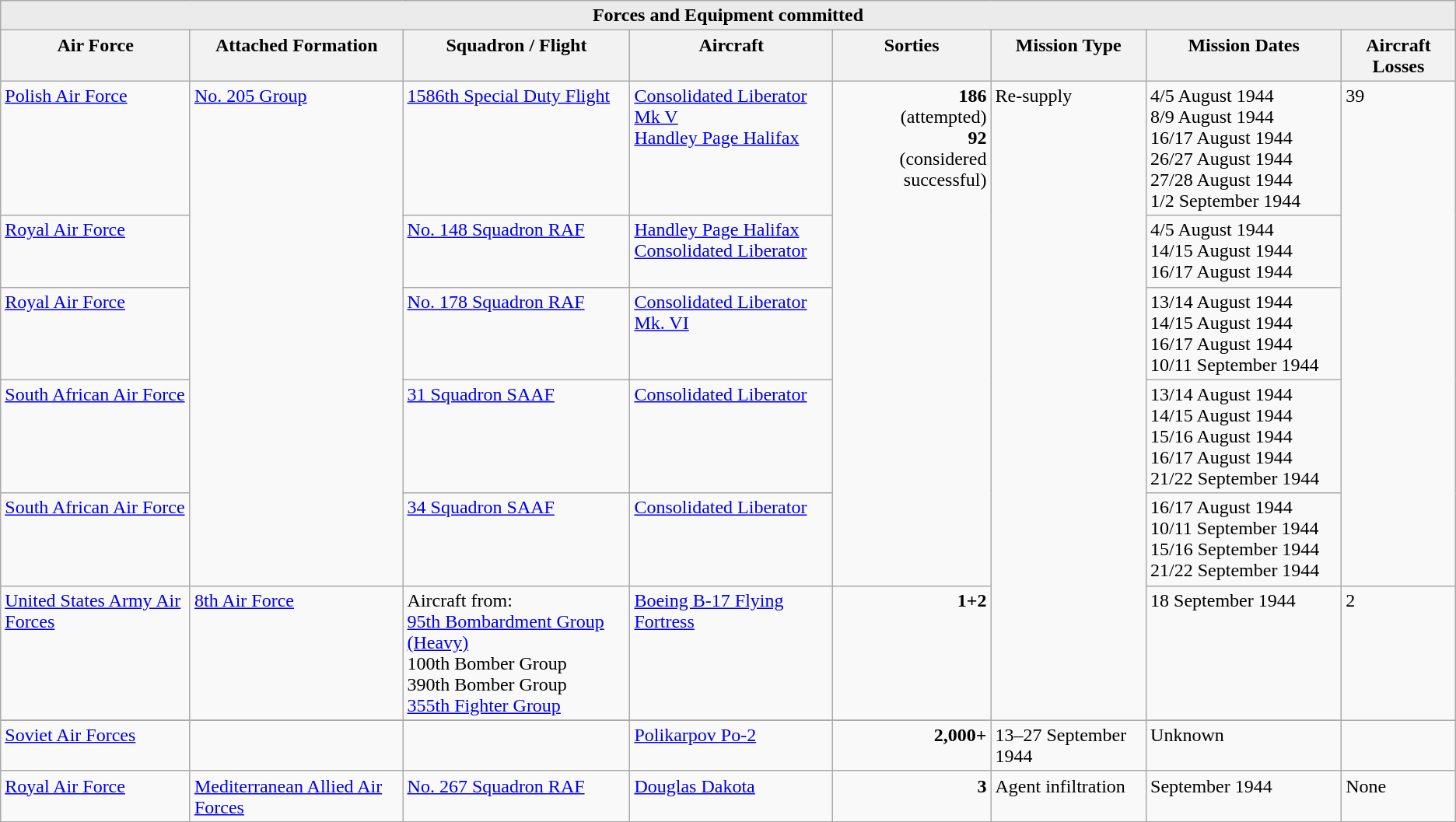<table class="wikitable">
<tr>
<td style="background:#EBEBEB;" colspan="10"  align="center"><strong>Forces and Equipment committed</strong></td>
</tr>
<tr valign="top">
<th>Air Force</th>
<th>Attached Formation</th>
<th>Squadron / Flight</th>
<th>Aircraft</th>
<th>Sorties</th>
<th>Mission Type</th>
<th width=160pt>Mission Dates</th>
<th>Aircraft Losses</th>
</tr>
<tr valign="top">
<td><a href='#'>Polish Air Force</a></td>
<td rowspan="5"><a href='#'>No. 205 Group</a></td>
<td><a href='#'>1586th Special Duty Flight</a></td>
<td><a href='#'>Consolidated Liberator Mk V</a><br><a href='#'>Handley Page Halifax</a></td>
<td rowspan="5" align=right><strong>186</strong><br>(attempted)<br><strong>92</strong><br>(considered successful)</td>
<td rowspan="7">Re-supply</td>
<td>4/5 August 1944<br> 8/9 August 1944<br> 16/17 August 1944 <br>26/27 August 1944<br>27/28 August 1944 <br>1/2 September 1944</td>
<td rowspan="5">39</td>
</tr>
<tr valign="top">
<td><a href='#'>Royal Air Force</a></td>
<td><a href='#'>No. 148 Squadron RAF</a></td>
<td><a href='#'>Handley Page Halifax</a> <br> <a href='#'>Consolidated Liberator</a></td>
<td>4/5 August 1944 <br>14/15 August 1944<br>16/17 August 1944</td>
</tr>
<tr valign="top">
<td><a href='#'>Royal Air Force</a></td>
<td><a href='#'>No. 178 Squadron RAF</a></td>
<td><a href='#'>Consolidated Liberator Mk. VI</a></td>
<td>13/14 August 1944<br> 14/15 August 1944 <br>16/17 August 1944 <br>10/11 September 1944</td>
</tr>
<tr valign="top">
<td><a href='#'>South African Air Force</a></td>
<td><a href='#'>31 Squadron SAAF</a></td>
<td><a href='#'>Consolidated Liberator</a></td>
<td>13/14 August 1944<br> 14/15 August 1944<br>  15/16 August 1944<br>  16/17 August 1944 <br>  21/22 September 1944</td>
</tr>
<tr valign="top">
<td><a href='#'>South African Air Force</a></td>
<td><a href='#'>34 Squadron SAAF</a></td>
<td><a href='#'>Consolidated Liberator</a></td>
<td>16/17 August 1944<br>10/11 September 1944<br>15/16 September 1944 <br>  21/22 September 1944</td>
</tr>
<tr valign="top">
<td><a href='#'>United States Army Air Forces</a></td>
<td><a href='#'>8th Air Force</a></td>
<td>Aircraft from:<br><a href='#'>95th Bombardment Group (Heavy)</a> <br>100th Bomber Group  <br>390th Bomber Group<br><a href='#'>355th Fighter Group</a></td>
<td><a href='#'>Boeing B-17 Flying Fortress</a></td>
<td align=right><strong>1+2</strong></td>
<td>18 September 1944</td>
<td>2</td>
</tr>
<tr valign="top">
</tr>
<tr valign="top">
<td><a href='#'>Soviet Air Forces</a></td>
<td></td>
<td></td>
<td><a href='#'>Polikarpov Po-2</a></td>
<td align=right><strong>2,000+</strong></td>
<td>13–27 September 1944</td>
<td>Unknown</td>
</tr>
<tr valign="top">
<td><a href='#'>Royal Air Force</a></td>
<td><a href='#'>Mediterranean Allied Air Forces</a></td>
<td><a href='#'>No. 267 Squadron RAF</a></td>
<td><a href='#'>Douglas Dakota</a></td>
<td align=right><strong>3</strong></td>
<td>Agent infiltration</td>
<td>September 1944</td>
<td>None</td>
</tr>
<tr valign="top">
</tr>
</table>
